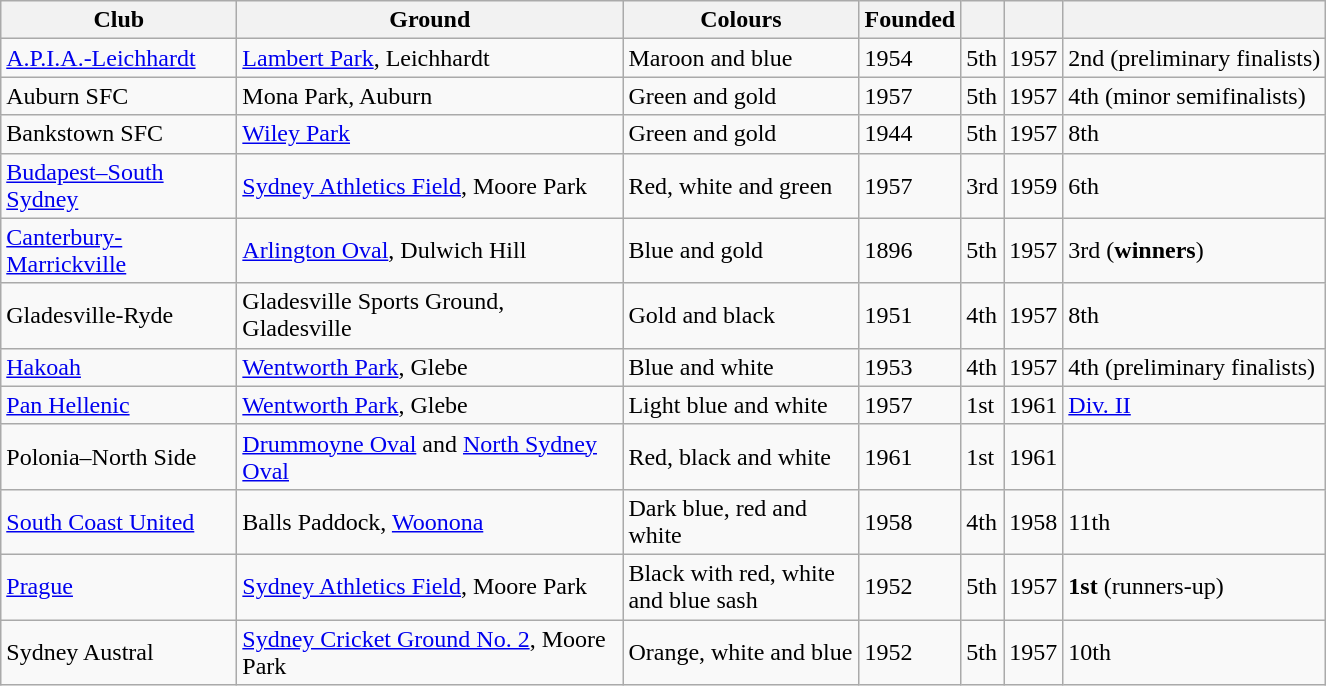<table class="wikitable sortable">
<tr>
<th width="150px">Club</th>
<th width="250px">Ground</th>
<th width="150px">Colours</th>
<th>Founded</th>
<th></th>
<th></th>
<th></th>
</tr>
<tr>
<td><a href='#'>A.P.I.A.-Leichhardt</a></td>
<td><a href='#'>Lambert Park</a>, Leichhardt</td>
<td>Maroon and blue</td>
<td>1954</td>
<td>5th</td>
<td>1957</td>
<td>2nd (preliminary finalists)</td>
</tr>
<tr>
<td>Auburn SFC</td>
<td>Mona Park, Auburn</td>
<td>Green and gold</td>
<td>1957</td>
<td>5th</td>
<td>1957</td>
<td>4th (minor semifinalists)</td>
</tr>
<tr>
<td>Bankstown SFC</td>
<td><a href='#'>Wiley Park</a></td>
<td>Green and gold</td>
<td>1944</td>
<td>5th</td>
<td>1957</td>
<td>8th</td>
</tr>
<tr>
<td><a href='#'>Budapest–South Sydney</a></td>
<td><a href='#'>Sydney Athletics Field</a>, Moore Park</td>
<td>Red, white and green</td>
<td>1957</td>
<td>3rd</td>
<td>1959</td>
<td>6th</td>
</tr>
<tr>
<td><a href='#'>Canterbury-Marrickville</a></td>
<td><a href='#'>Arlington Oval</a>, Dulwich Hill</td>
<td>Blue and gold</td>
<td>1896</td>
<td>5th</td>
<td>1957</td>
<td>3rd (<strong>winners</strong>)</td>
</tr>
<tr>
<td>Gladesville-Ryde</td>
<td>Gladesville Sports Ground, Gladesville</td>
<td>Gold and black</td>
<td>1951</td>
<td>4th</td>
<td>1957</td>
<td>8th</td>
</tr>
<tr>
<td><a href='#'>Hakoah</a></td>
<td><a href='#'>Wentworth Park</a>, Glebe</td>
<td>Blue and white</td>
<td>1953</td>
<td>4th</td>
<td>1957</td>
<td>4th (preliminary finalists)</td>
</tr>
<tr>
<td><a href='#'>Pan Hellenic</a></td>
<td><a href='#'>Wentworth Park</a>, Glebe</td>
<td>Light blue and white</td>
<td>1957</td>
<td>1st</td>
<td>1961</td>
<td><a href='#'>Div. II</a></td>
</tr>
<tr>
<td>Polonia–North Side</td>
<td><a href='#'>Drummoyne Oval</a> and <a href='#'>North Sydney Oval</a></td>
<td>Red, black and white</td>
<td>1961</td>
<td>1st</td>
<td>1961</td>
<td></td>
</tr>
<tr>
<td><a href='#'>South Coast United</a></td>
<td>Balls Paddock, <a href='#'>Woonona</a></td>
<td>Dark blue, red and white</td>
<td>1958</td>
<td>4th</td>
<td>1958</td>
<td>11th</td>
</tr>
<tr>
<td><a href='#'>Prague</a></td>
<td><a href='#'>Sydney Athletics Field</a>, Moore Park</td>
<td>Black with red, white and blue sash</td>
<td>1952</td>
<td>5th</td>
<td>1957</td>
<td><strong>1st</strong> (runners-up)</td>
</tr>
<tr>
<td>Sydney Austral</td>
<td><a href='#'>Sydney Cricket Ground No. 2</a>, Moore Park</td>
<td>Orange, white and blue</td>
<td>1952</td>
<td>5th</td>
<td>1957</td>
<td>10th</td>
</tr>
</table>
